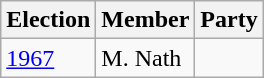<table class="wikitable sortable">
<tr>
<th>Election</th>
<th>Member</th>
<th colspan=2>Party</th>
</tr>
<tr>
<td><a href='#'>1967</a></td>
<td>M. Nath</td>
<td></td>
</tr>
</table>
